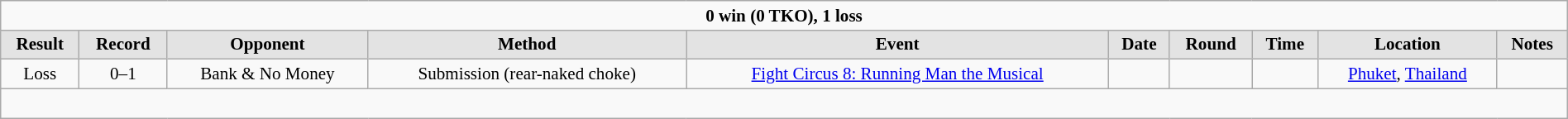<table style="width:100%; clear:both; margin:1.5em auto; text-align:center; font-size:88%;" class="wikitable sortable">
<tr>
<td colspan=10><strong>0 win (0 TKO), 1 loss</strong></td>
</tr>
<tr>
<th style="border-style: none none solid solid; background: #e3e3e3"><strong>Result</strong></th>
<th style="border-style: none none solid solid; background: #e3e3e3"><strong>Record</strong></th>
<th style="border-style: none none solid solid; background: #e3e3e3"><strong>Opponent</strong></th>
<th style="border-style: none none solid solid; background: #e3e3e3"><strong>Method</strong></th>
<th style="border-style: none none solid solid; background: #e3e3e3"><strong>Event</strong></th>
<th style="border-style: none none solid solid; background: #e3e3e3"><strong>Date</strong></th>
<th style="border-style: none none solid solid; background: #e3e3e3"><strong>Round</strong></th>
<th style="border-style: none none solid solid; background: #e3e3e3"><strong>Time</strong></th>
<th style="border-style: none none solid solid; background: #e3e3e3"><strong>Location</strong></th>
<th style="border-style: none none solid solid; background: #e3e3e3"><strong>Notes</strong></th>
</tr>
<tr>
<td>Loss</td>
<td align=center>0–1</td>
<td>Bank & No Money</td>
<td>Submission (rear-naked choke)</td>
<td><a href='#'>Fight Circus 8: Running Man the Musical</a></td>
<td></td>
<td align=center></td>
<td align=center></td>
<td><a href='#'>Phuket</a>, <a href='#'>Thailand</a></td>
<td align=left></td>
</tr>
<tr>
<td colspan=10><br></td>
</tr>
</table>
